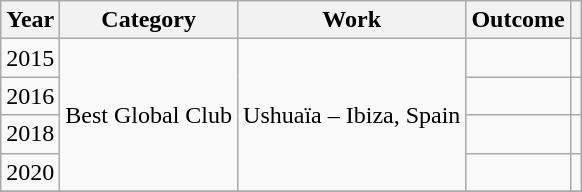<table class="wikitable sortable">
<tr>
<th>Year</th>
<th>Category</th>
<th>Work</th>
<th>Outcome</th>
<th></th>
</tr>
<tr>
<td>2015</td>
<td rowspan="4">Best Global Club</td>
<td rowspan="4">Ushuaïa – Ibiza, Spain</td>
<td></td>
<td></td>
</tr>
<tr>
<td>2016</td>
<td></td>
<td></td>
</tr>
<tr>
<td>2018</td>
<td></td>
<td></td>
</tr>
<tr>
<td>2020</td>
<td></td>
<td></td>
</tr>
<tr>
</tr>
</table>
